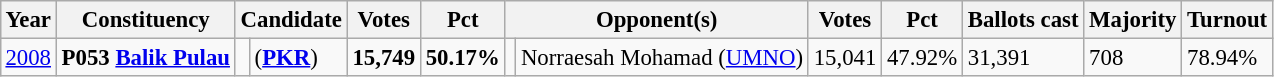<table class="wikitable" style="margin:0.5em ; font-size:95%">
<tr>
<th>Year</th>
<th>Constituency</th>
<th colspan=2>Candidate</th>
<th>Votes</th>
<th>Pct</th>
<th colspan=2>Opponent(s)</th>
<th>Votes</th>
<th>Pct</th>
<th>Ballots cast</th>
<th>Majority</th>
<th>Turnout</th>
</tr>
<tr>
<td><a href='#'>2008</a></td>
<td><strong>P053 <a href='#'>Balik Pulau</a></strong></td>
<td></td>
<td><strong></strong> (<a href='#'><strong>PKR</strong></a>)</td>
<td align=right><strong>15,749</strong></td>
<td><strong>50.17%</strong></td>
<td></td>
<td>Norraesah Mohamad (<a href='#'>UMNO</a>)</td>
<td align=right>15,041</td>
<td>47.92%</td>
<td>31,391</td>
<td>708</td>
<td>78.94%</td>
</tr>
</table>
